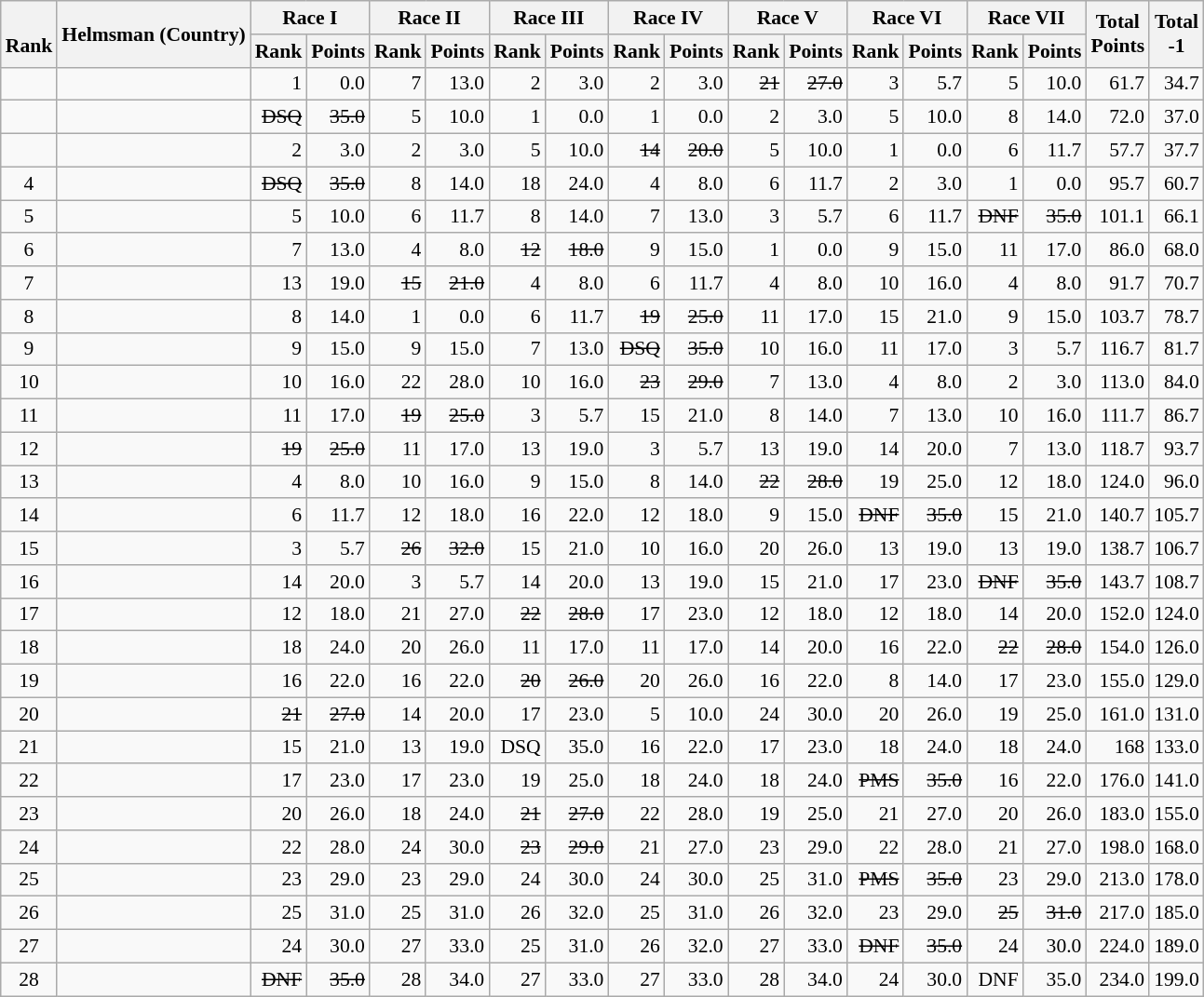<table class="wikitable" style="text-align:right; font-size:90%">
<tr>
<th rowspan="2"><br>Rank</th>
<th rowspan="2">Helmsman (Country)</th>
<th colspan="2">Race I</th>
<th colspan="2">Race II</th>
<th colspan="2">Race III</th>
<th colspan="2">Race IV</th>
<th colspan="2">Race V</th>
<th colspan="2">Race VI</th>
<th colspan="2">Race VII</th>
<th rowspan="2">Total <br>Points <br> </th>
<th rowspan="2">Total<br>-1<br> </th>
</tr>
<tr>
<th>Rank</th>
<th>Points</th>
<th>Rank</th>
<th>Points</th>
<th>Rank</th>
<th>Points</th>
<th>Rank</th>
<th>Points</th>
<th>Rank</th>
<th>Points</th>
<th>Rank</th>
<th>Points</th>
<th>Rank</th>
<th>Points</th>
</tr>
<tr style="vertical-align:top;">
<td align=center></td>
<td align=left></td>
<td>1</td>
<td>0.0</td>
<td>7</td>
<td>13.0</td>
<td>2</td>
<td>3.0</td>
<td>2</td>
<td>3.0</td>
<td><s>21</s></td>
<td><s>27.0</s></td>
<td>3</td>
<td>5.7</td>
<td>5</td>
<td>10.0</td>
<td>61.7</td>
<td>34.7</td>
</tr>
<tr>
<td align=center></td>
<td align=left></td>
<td><s>DSQ</s></td>
<td><s>35.0</s></td>
<td>5</td>
<td>10.0</td>
<td>1</td>
<td>0.0</td>
<td>1</td>
<td>0.0</td>
<td>2</td>
<td>3.0</td>
<td>5</td>
<td>10.0</td>
<td>8</td>
<td>14.0</td>
<td>72.0</td>
<td>37.0</td>
</tr>
<tr>
<td align=center></td>
<td align=left></td>
<td>2</td>
<td>3.0</td>
<td>2</td>
<td>3.0</td>
<td>5</td>
<td>10.0</td>
<td><s>14</s></td>
<td><s>20.0</s></td>
<td>5</td>
<td>10.0</td>
<td>1</td>
<td>0.0</td>
<td>6</td>
<td>11.7</td>
<td>57.7</td>
<td>37.7</td>
</tr>
<tr>
<td align=center>4</td>
<td align=left></td>
<td><s>DSQ</s></td>
<td><s>35.0</s></td>
<td>8</td>
<td>14.0</td>
<td>18</td>
<td>24.0</td>
<td>4</td>
<td>8.0</td>
<td>6</td>
<td>11.7</td>
<td>2</td>
<td>3.0</td>
<td>1</td>
<td>0.0</td>
<td>95.7</td>
<td>60.7</td>
</tr>
<tr>
<td align=center>5</td>
<td align=left></td>
<td>5</td>
<td>10.0</td>
<td>6</td>
<td>11.7</td>
<td>8</td>
<td>14.0</td>
<td>7</td>
<td>13.0</td>
<td>3</td>
<td>5.7</td>
<td>6</td>
<td>11.7</td>
<td><s>DNF</s></td>
<td><s>35.0</s></td>
<td>101.1</td>
<td>66.1</td>
</tr>
<tr>
<td align=center>6</td>
<td align=left></td>
<td>7</td>
<td>13.0</td>
<td>4</td>
<td>8.0</td>
<td><s>12</s></td>
<td><s>18.0</s></td>
<td>9</td>
<td>15.0</td>
<td>1</td>
<td>0.0</td>
<td>9</td>
<td>15.0</td>
<td>11</td>
<td>17.0</td>
<td>86.0</td>
<td>68.0</td>
</tr>
<tr>
<td align=center>7</td>
<td align=left></td>
<td>13</td>
<td>19.0</td>
<td><s>15</s></td>
<td><s>21.0</s></td>
<td>4</td>
<td>8.0</td>
<td>6</td>
<td>11.7</td>
<td>4</td>
<td>8.0</td>
<td>10</td>
<td>16.0</td>
<td>4</td>
<td>8.0</td>
<td>91.7</td>
<td>70.7</td>
</tr>
<tr>
<td align=center>8</td>
<td align=left></td>
<td>8</td>
<td>14.0</td>
<td>1</td>
<td>0.0</td>
<td>6</td>
<td>11.7</td>
<td><s>19</s></td>
<td><s>25.0</s></td>
<td>11</td>
<td>17.0</td>
<td>15</td>
<td>21.0</td>
<td>9</td>
<td>15.0</td>
<td>103.7</td>
<td>78.7</td>
</tr>
<tr>
<td align=center>9</td>
<td align=left></td>
<td>9</td>
<td>15.0</td>
<td>9</td>
<td>15.0</td>
<td>7</td>
<td>13.0</td>
<td><s>DSQ</s></td>
<td><s>35.0</s></td>
<td>10</td>
<td>16.0</td>
<td>11</td>
<td>17.0</td>
<td>3</td>
<td>5.7</td>
<td>116.7</td>
<td>81.7</td>
</tr>
<tr>
<td align=center>10</td>
<td align=left></td>
<td>10</td>
<td>16.0</td>
<td>22</td>
<td>28.0</td>
<td>10</td>
<td>16.0</td>
<td><s>23</s></td>
<td><s>29.0</s></td>
<td>7</td>
<td>13.0</td>
<td>4</td>
<td>8.0</td>
<td>2</td>
<td>3.0</td>
<td>113.0</td>
<td>84.0</td>
</tr>
<tr>
<td align=center>11</td>
<td align=left></td>
<td>11</td>
<td>17.0</td>
<td><s>19</s></td>
<td><s>25.0</s></td>
<td>3</td>
<td>5.7</td>
<td>15</td>
<td>21.0</td>
<td>8</td>
<td>14.0</td>
<td>7</td>
<td>13.0</td>
<td>10</td>
<td>16.0</td>
<td>111.7</td>
<td>86.7</td>
</tr>
<tr>
<td align=center>12</td>
<td align=left></td>
<td><s>19</s></td>
<td><s>25.0</s></td>
<td>11</td>
<td>17.0</td>
<td>13</td>
<td>19.0</td>
<td>3</td>
<td>5.7</td>
<td>13</td>
<td>19.0</td>
<td>14</td>
<td>20.0</td>
<td>7</td>
<td>13.0</td>
<td>118.7</td>
<td>93.7</td>
</tr>
<tr>
<td align=center>13</td>
<td align=left></td>
<td>4</td>
<td>8.0</td>
<td>10</td>
<td>16.0</td>
<td>9</td>
<td>15.0</td>
<td>8</td>
<td>14.0</td>
<td><s>22</s></td>
<td><s>28.0</s></td>
<td>19</td>
<td>25.0</td>
<td>12</td>
<td>18.0</td>
<td>124.0</td>
<td>96.0</td>
</tr>
<tr>
<td align=center>14</td>
<td align=left></td>
<td>6</td>
<td>11.7</td>
<td>12</td>
<td>18.0</td>
<td>16</td>
<td>22.0</td>
<td>12</td>
<td>18.0</td>
<td>9</td>
<td>15.0</td>
<td><s>DNF</s></td>
<td><s>35.0</s></td>
<td>15</td>
<td>21.0</td>
<td>140.7</td>
<td>105.7</td>
</tr>
<tr>
<td align=center>15</td>
<td align=left></td>
<td>3</td>
<td>5.7</td>
<td><s>26</s></td>
<td><s>32.0</s></td>
<td>15</td>
<td>21.0</td>
<td>10</td>
<td>16.0</td>
<td>20</td>
<td>26.0</td>
<td>13</td>
<td>19.0</td>
<td>13</td>
<td>19.0</td>
<td>138.7</td>
<td>106.7</td>
</tr>
<tr>
<td align=center>16</td>
<td align=left></td>
<td>14</td>
<td>20.0</td>
<td>3</td>
<td>5.7</td>
<td>14</td>
<td>20.0</td>
<td>13</td>
<td>19.0</td>
<td>15</td>
<td>21.0</td>
<td>17</td>
<td>23.0</td>
<td><s>DNF</s></td>
<td><s>35.0</s></td>
<td>143.7</td>
<td>108.7</td>
</tr>
<tr>
<td align=center>17</td>
<td align=left></td>
<td>12</td>
<td>18.0</td>
<td>21</td>
<td>27.0</td>
<td><s>22</s></td>
<td><s>28.0</s></td>
<td>17</td>
<td>23.0</td>
<td>12</td>
<td>18.0</td>
<td>12</td>
<td>18.0</td>
<td>14</td>
<td>20.0</td>
<td>152.0</td>
<td>124.0</td>
</tr>
<tr>
<td align=center>18</td>
<td align=left></td>
<td>18</td>
<td>24.0</td>
<td>20</td>
<td>26.0</td>
<td>11</td>
<td>17.0</td>
<td>11</td>
<td>17.0</td>
<td>14</td>
<td>20.0</td>
<td>16</td>
<td>22.0</td>
<td><s>22</s></td>
<td><s>28.0</s></td>
<td>154.0</td>
<td>126.0</td>
</tr>
<tr>
<td align=center>19</td>
<td align=left></td>
<td>16</td>
<td>22.0</td>
<td>16</td>
<td>22.0</td>
<td><s>20</s></td>
<td><s>26.0</s></td>
<td>20</td>
<td>26.0</td>
<td>16</td>
<td>22.0</td>
<td>8</td>
<td>14.0</td>
<td>17</td>
<td>23.0</td>
<td>155.0</td>
<td>129.0</td>
</tr>
<tr>
<td align=center>20</td>
<td align=left></td>
<td><s>21</s></td>
<td><s>27.0</s></td>
<td>14</td>
<td>20.0</td>
<td>17</td>
<td>23.0</td>
<td>5</td>
<td>10.0</td>
<td>24</td>
<td>30.0</td>
<td>20</td>
<td>26.0</td>
<td>19</td>
<td>25.0</td>
<td>161.0</td>
<td>131.0</td>
</tr>
<tr>
<td align=center>21</td>
<td align=left></td>
<td>15</td>
<td>21.0</td>
<td>13</td>
<td>19.0</td>
<td>DSQ</td>
<td>35.0</td>
<td>16</td>
<td>22.0</td>
<td>17</td>
<td>23.0</td>
<td>18</td>
<td>24.0</td>
<td>18</td>
<td>24.0</td>
<td>168</td>
<td>133.0</td>
</tr>
<tr>
<td align=center>22</td>
<td align=left></td>
<td>17</td>
<td>23.0</td>
<td>17</td>
<td>23.0</td>
<td>19</td>
<td>25.0</td>
<td>18</td>
<td>24.0</td>
<td>18</td>
<td>24.0</td>
<td><s>PMS</s></td>
<td><s>35.0</s></td>
<td>16</td>
<td>22.0</td>
<td>176.0</td>
<td>141.0</td>
</tr>
<tr>
<td align=center>23</td>
<td align=left></td>
<td>20</td>
<td>26.0</td>
<td>18</td>
<td>24.0</td>
<td><s>21</s></td>
<td><s>27.0</s></td>
<td>22</td>
<td>28.0</td>
<td>19</td>
<td>25.0</td>
<td>21</td>
<td>27.0</td>
<td>20</td>
<td>26.0</td>
<td>183.0</td>
<td>155.0</td>
</tr>
<tr>
<td align=center>24</td>
<td align=left></td>
<td>22</td>
<td>28.0</td>
<td>24</td>
<td>30.0</td>
<td><s>23</s></td>
<td><s>29.0</s></td>
<td>21</td>
<td>27.0</td>
<td>23</td>
<td>29.0</td>
<td>22</td>
<td>28.0</td>
<td>21</td>
<td>27.0</td>
<td>198.0</td>
<td>168.0</td>
</tr>
<tr>
<td align=center>25</td>
<td align=left></td>
<td>23</td>
<td>29.0</td>
<td>23</td>
<td>29.0</td>
<td>24</td>
<td>30.0</td>
<td>24</td>
<td>30.0</td>
<td>25</td>
<td>31.0</td>
<td><s>PMS</s></td>
<td><s>35.0</s></td>
<td>23</td>
<td>29.0</td>
<td>213.0</td>
<td>178.0</td>
</tr>
<tr>
<td align=center>26</td>
<td align=left></td>
<td>25</td>
<td>31.0</td>
<td>25</td>
<td>31.0</td>
<td>26</td>
<td>32.0</td>
<td>25</td>
<td>31.0</td>
<td>26</td>
<td>32.0</td>
<td>23</td>
<td>29.0</td>
<td><s>25</s></td>
<td><s>31.0</s></td>
<td>217.0</td>
<td>185.0</td>
</tr>
<tr>
<td align=center>27</td>
<td align=left></td>
<td>24</td>
<td>30.0</td>
<td>27</td>
<td>33.0</td>
<td>25</td>
<td>31.0</td>
<td>26</td>
<td>32.0</td>
<td>27</td>
<td>33.0</td>
<td><s>DNF</s></td>
<td><s>35.0</s></td>
<td>24</td>
<td>30.0</td>
<td>224.0</td>
<td>189.0</td>
</tr>
<tr>
<td align=center>28</td>
<td align=left></td>
<td><s>DNF</s></td>
<td><s>35.0</s></td>
<td>28</td>
<td>34.0</td>
<td>27</td>
<td>33.0</td>
<td>27</td>
<td>33.0</td>
<td>28</td>
<td>34.0</td>
<td>24</td>
<td>30.0</td>
<td>DNF</td>
<td>35.0</td>
<td>234.0</td>
<td>199.0</td>
</tr>
</table>
